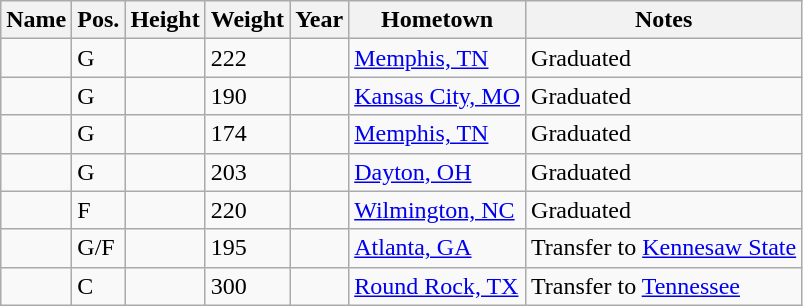<table class="wikitable sortable" border="1">
<tr>
<th>Name</th>
<th>Pos.</th>
<th>Height</th>
<th>Weight</th>
<th>Year</th>
<th>Hometown</th>
<th class="unsortable">Notes</th>
</tr>
<tr>
<td><strong></strong></td>
<td>G</td>
<td></td>
<td>222</td>
<td></td>
<td><a href='#'>Memphis, TN</a></td>
<td>Graduated</td>
</tr>
<tr>
<td><strong></strong></td>
<td>G</td>
<td></td>
<td>190</td>
<td></td>
<td><a href='#'>Kansas City, MO</a></td>
<td>Graduated</td>
</tr>
<tr>
<td><strong></strong></td>
<td>G</td>
<td></td>
<td>174</td>
<td></td>
<td><a href='#'>Memphis, TN</a></td>
<td>Graduated</td>
</tr>
<tr>
<td><strong></strong></td>
<td>G</td>
<td></td>
<td>203</td>
<td></td>
<td><a href='#'>Dayton, OH</a></td>
<td>Graduated</td>
</tr>
<tr>
<td><strong></strong></td>
<td>F</td>
<td></td>
<td>220</td>
<td></td>
<td><a href='#'>Wilmington, NC</a></td>
<td>Graduated</td>
</tr>
<tr>
<td><strong></strong></td>
<td>G/F</td>
<td></td>
<td>195</td>
<td></td>
<td><a href='#'>Atlanta, GA</a></td>
<td>Transfer to <a href='#'>Kennesaw State</a></td>
</tr>
<tr>
<td><strong></strong></td>
<td>C</td>
<td></td>
<td>300</td>
<td></td>
<td><a href='#'>Round Rock, TX</a></td>
<td>Transfer to <a href='#'>Tennessee</a></td>
</tr>
</table>
